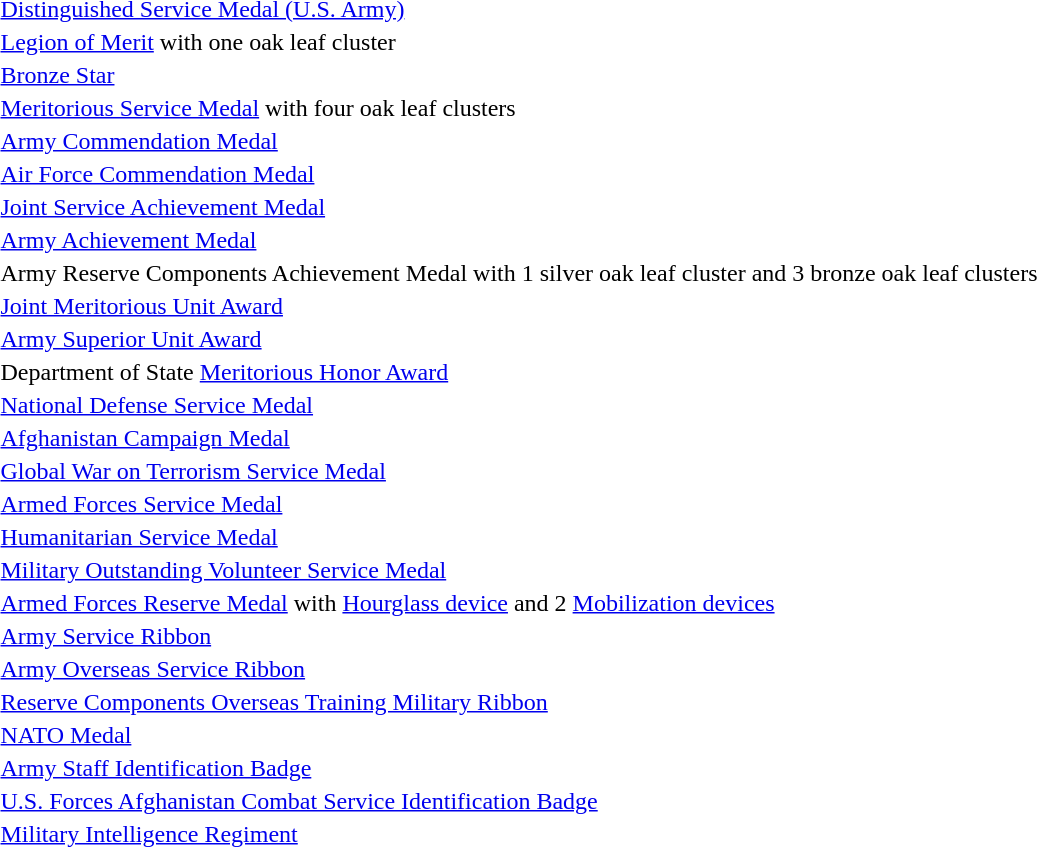<table>
<tr>
<td></td>
<td><a href='#'>Distinguished Service Medal (U.S. Army)</a></td>
</tr>
<tr>
<td></td>
<td><a href='#'>Legion of Merit</a> with one oak leaf cluster</td>
</tr>
<tr>
<td></td>
<td><a href='#'>Bronze Star</a></td>
</tr>
<tr>
<td></td>
<td><a href='#'>Meritorious Service Medal</a> with four oak leaf clusters</td>
</tr>
<tr>
<td></td>
<td><a href='#'>Army Commendation Medal</a></td>
</tr>
<tr>
<td></td>
<td><a href='#'>Air Force Commendation Medal</a></td>
</tr>
<tr>
<td></td>
<td><a href='#'>Joint Service Achievement Medal</a></td>
</tr>
<tr>
<td></td>
<td><a href='#'>Army Achievement Medal</a></td>
</tr>
<tr>
<td></td>
<td>Army Reserve Components Achievement Medal with 1 silver oak leaf cluster and 3 bronze oak leaf clusters</td>
</tr>
<tr>
<td></td>
<td><a href='#'>Joint Meritorious Unit Award</a></td>
</tr>
<tr>
<td></td>
<td><a href='#'>Army Superior Unit Award</a></td>
</tr>
<tr>
<td></td>
<td>Department of State <a href='#'>Meritorious Honor Award</a></td>
</tr>
<tr>
<td></td>
<td><a href='#'>National Defense Service Medal</a></td>
</tr>
<tr>
<td></td>
<td><a href='#'>Afghanistan Campaign Medal</a></td>
</tr>
<tr>
<td></td>
<td><a href='#'>Global War on Terrorism Service Medal</a></td>
</tr>
<tr>
<td></td>
<td><a href='#'>Armed Forces Service Medal</a></td>
</tr>
<tr>
<td></td>
<td><a href='#'>Humanitarian Service Medal</a></td>
</tr>
<tr>
<td></td>
<td><a href='#'>Military Outstanding Volunteer Service Medal</a></td>
</tr>
<tr>
<td></td>
<td><a href='#'>Armed Forces Reserve Medal</a> with <a href='#'>Hourglass device</a> and 2 <a href='#'>Mobilization devices</a></td>
</tr>
<tr>
<td></td>
<td><a href='#'>Army Service Ribbon</a></td>
</tr>
<tr>
<td></td>
<td><a href='#'>Army Overseas Service Ribbon</a></td>
</tr>
<tr>
<td></td>
<td><a href='#'>Reserve Components Overseas Training Military Ribbon</a></td>
</tr>
<tr>
<td></td>
<td><a href='#'>NATO Medal</a></td>
</tr>
<tr>
<td></td>
<td><a href='#'>Army Staff Identification Badge</a></td>
</tr>
<tr>
<td></td>
<td><a href='#'>U.S. Forces Afghanistan Combat Service Identification Badge</a></td>
</tr>
<tr>
<td></td>
<td><a href='#'>Military Intelligence Regiment</a></td>
</tr>
<tr>
</tr>
</table>
